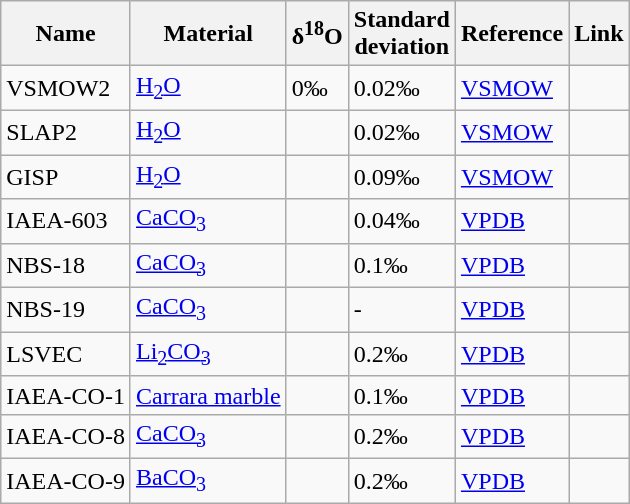<table class="wikitable sortable mw-collapsible">
<tr>
<th>Name</th>
<th>Material</th>
<th>δ<sup>18</sup>O</th>
<th>Standard<br>deviation</th>
<th>Reference</th>
<th>Link</th>
</tr>
<tr>
<td>VSMOW2</td>
<td><a href='#'>H<sub>2</sub>O</a></td>
<td>0‰</td>
<td>0.02‰</td>
<td><a href='#'>VSMOW</a></td>
<td></td>
</tr>
<tr>
<td>SLAP2</td>
<td><a href='#'>H<sub>2</sub>O</a></td>
<td></td>
<td>0.02‰</td>
<td><a href='#'>VSMOW</a></td>
<td></td>
</tr>
<tr>
<td>GISP</td>
<td><a href='#'>H<sub>2</sub>O</a></td>
<td></td>
<td>0.09‰</td>
<td><a href='#'>VSMOW</a></td>
<td></td>
</tr>
<tr>
<td>IAEA-603</td>
<td><a href='#'>CaCO<sub>3</sub></a></td>
<td></td>
<td>0.04‰</td>
<td><a href='#'>VPDB</a></td>
<td></td>
</tr>
<tr>
<td>NBS-18</td>
<td><a href='#'>CaCO<sub>3</sub></a></td>
<td></td>
<td>0.1‰</td>
<td><a href='#'>VPDB</a></td>
<td></td>
</tr>
<tr>
<td>NBS-19</td>
<td><a href='#'>CaCO<sub>3</sub></a></td>
<td></td>
<td>-</td>
<td><a href='#'>VPDB</a></td>
<td></td>
</tr>
<tr>
<td>LSVEC</td>
<td><a href='#'>Li<sub>2</sub>CO<sub>3</sub></a></td>
<td></td>
<td>0.2‰</td>
<td><a href='#'>VPDB</a></td>
<td></td>
</tr>
<tr>
<td>IAEA-CO-1</td>
<td><a href='#'>Carrara marble</a></td>
<td></td>
<td>0.1‰</td>
<td><a href='#'>VPDB</a></td>
<td></td>
</tr>
<tr>
<td>IAEA-CO-8</td>
<td><a href='#'>CaCO<sub>3</sub></a></td>
<td></td>
<td>0.2‰</td>
<td><a href='#'>VPDB</a></td>
<td></td>
</tr>
<tr>
<td>IAEA-CO-9</td>
<td><a href='#'>BaCO<sub>3</sub></a></td>
<td></td>
<td>0.2‰</td>
<td><a href='#'>VPDB</a></td>
<td></td>
</tr>
</table>
